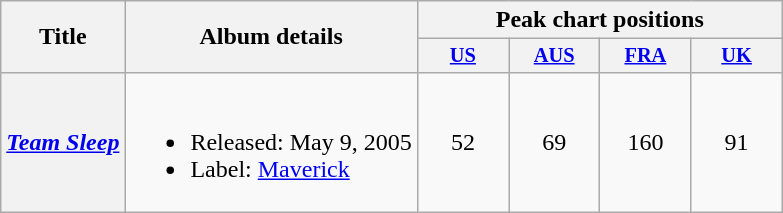<table class="wikitable plainrowheaders">
<tr>
<th scope="col" rowspan="2">Title</th>
<th scope="col" rowspan="2">Album details</th>
<th colspan="4">Peak chart positions</th>
</tr>
<tr>
<th scope="col" style="width:4em;font-size:85%"><a href='#'>US</a><br></th>
<th scope="col" style="width:4em;font-size:85%"><a href='#'>AUS</a><br></th>
<th scope="col" style="width:4em;font-size:85%"><a href='#'>FRA</a><br></th>
<th scope="col" style="width:4em;font-size:85%"><a href='#'>UK</a><br></th>
</tr>
<tr>
<th scope="row"><em><a href='#'>Team Sleep</a></em></th>
<td><br><ul><li>Released: May 9, 2005</li><li>Label: <a href='#'>Maverick</a></li></ul></td>
<td align="center">52</td>
<td align="center">69</td>
<td align="center">160</td>
<td align="center">91</td>
</tr>
</table>
